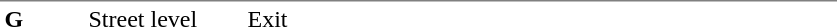<table table border=0 cellspacing=0 cellpadding=3>
<tr>
<td style="border-top:solid 1px gray;" width=50 valign=top><strong>G</strong></td>
<td style="border-top:solid 1px gray;" width=100 valign=top>Street level</td>
<td style="border-top:solid 1px gray;" width=390 valign=top>Exit</td>
</tr>
</table>
